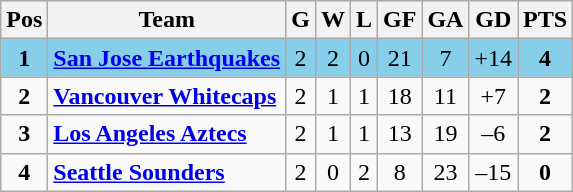<table class="wikitable sortable">
<tr>
<th>Pos</th>
<th>Team</th>
<th>G</th>
<th>W</th>
<th>L</th>
<th>GF</th>
<th>GA</th>
<th>GD</th>
<th>PTS</th>
</tr>
<tr style="background:skyblue;">
<td align=center><strong>1</strong></td>
<td><strong><a href='#'>San Jose Earthquakes</a></strong></td>
<td align=center>2</td>
<td align=center>2</td>
<td align=center>0</td>
<td align=center>21</td>
<td align=center>7</td>
<td align=center>+14</td>
<td align=center><strong>4</strong></td>
</tr>
<tr>
<td align=center><strong>2</strong></td>
<td><strong><a href='#'>Vancouver Whitecaps</a></strong></td>
<td align=center>2</td>
<td align=center>1</td>
<td align=center>1</td>
<td align=center>18</td>
<td align=center>11</td>
<td align=center>+7</td>
<td align=center><strong>2</strong></td>
</tr>
<tr>
<td align=center><strong>3</strong></td>
<td><strong><a href='#'>Los Angeles Aztecs</a></strong></td>
<td align=center>2</td>
<td align=center>1</td>
<td align=center>1</td>
<td align=center>13</td>
<td align=center>19</td>
<td align=center>–6</td>
<td align=center><strong>2</strong></td>
</tr>
<tr>
<td align=center><strong>4</strong></td>
<td><strong><a href='#'>Seattle Sounders</a></strong></td>
<td align=center>2</td>
<td align=center>0</td>
<td align=center>2</td>
<td align=center>8</td>
<td align=center>23</td>
<td align=center>–15</td>
<td align=center><strong>0</strong></td>
</tr>
</table>
